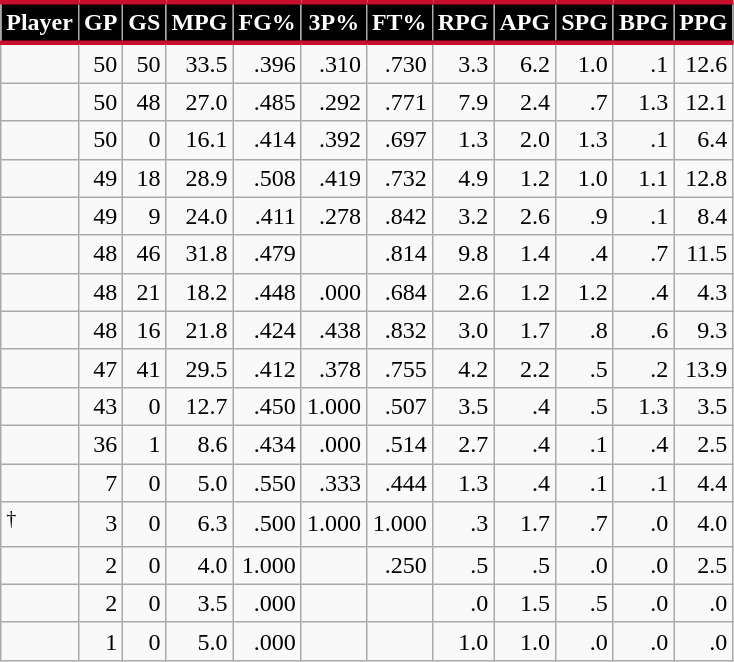<table class="wikitable sortable" style="text-align:right;">
<tr>
<th style="background:#010101; color:#FFFFFF; border-top:#C8102E 3px solid; border-bottom:#C8102E 3px solid;">Player</th>
<th style="background:#010101; color:#FFFFFF; border-top:#C8102E 3px solid; border-bottom:#C8102E 3px solid;">GP</th>
<th style="background:#010101; color:#FFFFFF; border-top:#C8102E 3px solid; border-bottom:#C8102E 3px solid;">GS</th>
<th style="background:#010101; color:#FFFFFF; border-top:#C8102E 3px solid; border-bottom:#C8102E 3px solid;">MPG</th>
<th style="background:#010101; color:#FFFFFF; border-top:#C8102E 3px solid; border-bottom:#C8102E 3px solid;">FG%</th>
<th style="background:#010101; color:#FFFFFF; border-top:#C8102E 3px solid; border-bottom:#C8102E 3px solid;">3P%</th>
<th style="background:#010101; color:#FFFFFF; border-top:#C8102E 3px solid; border-bottom:#C8102E 3px solid;">FT%</th>
<th style="background:#010101; color:#FFFFFF; border-top:#C8102E 3px solid; border-bottom:#C8102E 3px solid;">RPG</th>
<th style="background:#010101; color:#FFFFFF; border-top:#C8102E 3px solid; border-bottom:#C8102E 3px solid;">APG</th>
<th style="background:#010101; color:#FFFFFF; border-top:#C8102E 3px solid; border-bottom:#C8102E 3px solid;">SPG</th>
<th style="background:#010101; color:#FFFFFF; border-top:#C8102E 3px solid; border-bottom:#C8102E 3px solid;">BPG</th>
<th style="background:#010101; color:#FFFFFF; border-top:#C8102E 3px solid; border-bottom:#C8102E 3px solid;">PPG</th>
</tr>
<tr>
<td style="text-align:left;"></td>
<td>50</td>
<td>50</td>
<td>33.5</td>
<td>.396</td>
<td>.310</td>
<td>.730</td>
<td>3.3</td>
<td>6.2</td>
<td>1.0</td>
<td>.1</td>
<td>12.6</td>
</tr>
<tr>
<td style="text-align:left;"></td>
<td>50</td>
<td>48</td>
<td>27.0</td>
<td>.485</td>
<td>.292</td>
<td>.771</td>
<td>7.9</td>
<td>2.4</td>
<td>.7</td>
<td>1.3</td>
<td>12.1</td>
</tr>
<tr>
<td style="text-align:left;"></td>
<td>50</td>
<td>0</td>
<td>16.1</td>
<td>.414</td>
<td>.392</td>
<td>.697</td>
<td>1.3</td>
<td>2.0</td>
<td>1.3</td>
<td>.1</td>
<td>6.4</td>
</tr>
<tr>
<td style="text-align:left;"></td>
<td>49</td>
<td>18</td>
<td>28.9</td>
<td>.508</td>
<td>.419</td>
<td>.732</td>
<td>4.9</td>
<td>1.2</td>
<td>1.0</td>
<td>1.1</td>
<td>12.8</td>
</tr>
<tr>
<td style="text-align:left;"></td>
<td>49</td>
<td>9</td>
<td>24.0</td>
<td>.411</td>
<td>.278</td>
<td>.842</td>
<td>3.2</td>
<td>2.6</td>
<td>.9</td>
<td>.1</td>
<td>8.4</td>
</tr>
<tr>
<td style="text-align:left;"></td>
<td>48</td>
<td>46</td>
<td>31.8</td>
<td>.479</td>
<td></td>
<td>.814</td>
<td>9.8</td>
<td>1.4</td>
<td>.4</td>
<td>.7</td>
<td>11.5</td>
</tr>
<tr>
<td style="text-align:left;"></td>
<td>48</td>
<td>21</td>
<td>18.2</td>
<td>.448</td>
<td>.000</td>
<td>.684</td>
<td>2.6</td>
<td>1.2</td>
<td>1.2</td>
<td>.4</td>
<td>4.3</td>
</tr>
<tr>
<td style="text-align:left;"></td>
<td>48</td>
<td>16</td>
<td>21.8</td>
<td>.424</td>
<td>.438</td>
<td>.832</td>
<td>3.0</td>
<td>1.7</td>
<td>.8</td>
<td>.6</td>
<td>9.3</td>
</tr>
<tr>
<td style="text-align:left;"></td>
<td>47</td>
<td>41</td>
<td>29.5</td>
<td>.412</td>
<td>.378</td>
<td>.755</td>
<td>4.2</td>
<td>2.2</td>
<td>.5</td>
<td>.2</td>
<td>13.9</td>
</tr>
<tr>
<td style="text-align:left;"></td>
<td>43</td>
<td>0</td>
<td>12.7</td>
<td>.450</td>
<td>1.000</td>
<td>.507</td>
<td>3.5</td>
<td>.4</td>
<td>.5</td>
<td>1.3</td>
<td>3.5</td>
</tr>
<tr>
<td style="text-align:left;"></td>
<td>36</td>
<td>1</td>
<td>8.6</td>
<td>.434</td>
<td>.000</td>
<td>.514</td>
<td>2.7</td>
<td>.4</td>
<td>.1</td>
<td>.4</td>
<td>2.5</td>
</tr>
<tr>
<td style="text-align:left;"></td>
<td>7</td>
<td>0</td>
<td>5.0</td>
<td>.550</td>
<td>.333</td>
<td>.444</td>
<td>1.3</td>
<td>.4</td>
<td>.1</td>
<td>.1</td>
<td>4.4</td>
</tr>
<tr>
<td style="text-align:left;"><sup>†</sup></td>
<td>3</td>
<td>0</td>
<td>6.3</td>
<td>.500</td>
<td>1.000</td>
<td>1.000</td>
<td>.3</td>
<td>1.7</td>
<td>.7</td>
<td>.0</td>
<td>4.0</td>
</tr>
<tr>
<td style="text-align:left;"></td>
<td>2</td>
<td>0</td>
<td>4.0</td>
<td>1.000</td>
<td></td>
<td>.250</td>
<td>.5</td>
<td>.5</td>
<td>.0</td>
<td>.0</td>
<td>2.5</td>
</tr>
<tr>
<td style="text-align:left;"></td>
<td>2</td>
<td>0</td>
<td>3.5</td>
<td>.000</td>
<td></td>
<td></td>
<td>.0</td>
<td>1.5</td>
<td>.5</td>
<td>.0</td>
<td>.0</td>
</tr>
<tr>
<td style="text-align:left;"></td>
<td>1</td>
<td>0</td>
<td>5.0</td>
<td>.000</td>
<td></td>
<td></td>
<td>1.0</td>
<td>1.0</td>
<td>.0</td>
<td>.0</td>
<td>.0</td>
</tr>
</table>
